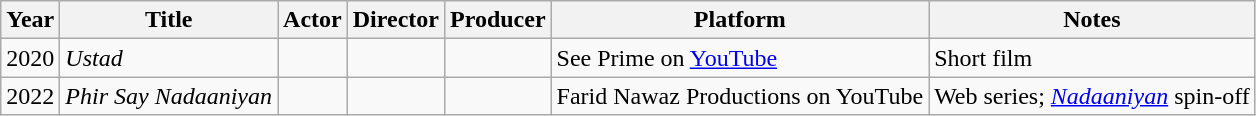<table class="wikitable">
<tr>
<th>Year</th>
<th>Title</th>
<th>Actor</th>
<th>Director</th>
<th>Producer</th>
<th>Platform</th>
<th>Notes</th>
</tr>
<tr>
<td>2020</td>
<td><em>Ustad</em></td>
<td></td>
<td></td>
<td></td>
<td>See Prime on <a href='#'>YouTube</a></td>
<td>Short film</td>
</tr>
<tr>
<td>2022</td>
<td><em>Phir Say Nadaaniyan</em></td>
<td></td>
<td></td>
<td></td>
<td>Farid Nawaz Productions on YouTube</td>
<td>Web series; <em><a href='#'>Nadaaniyan</a></em> spin-off</td>
</tr>
</table>
